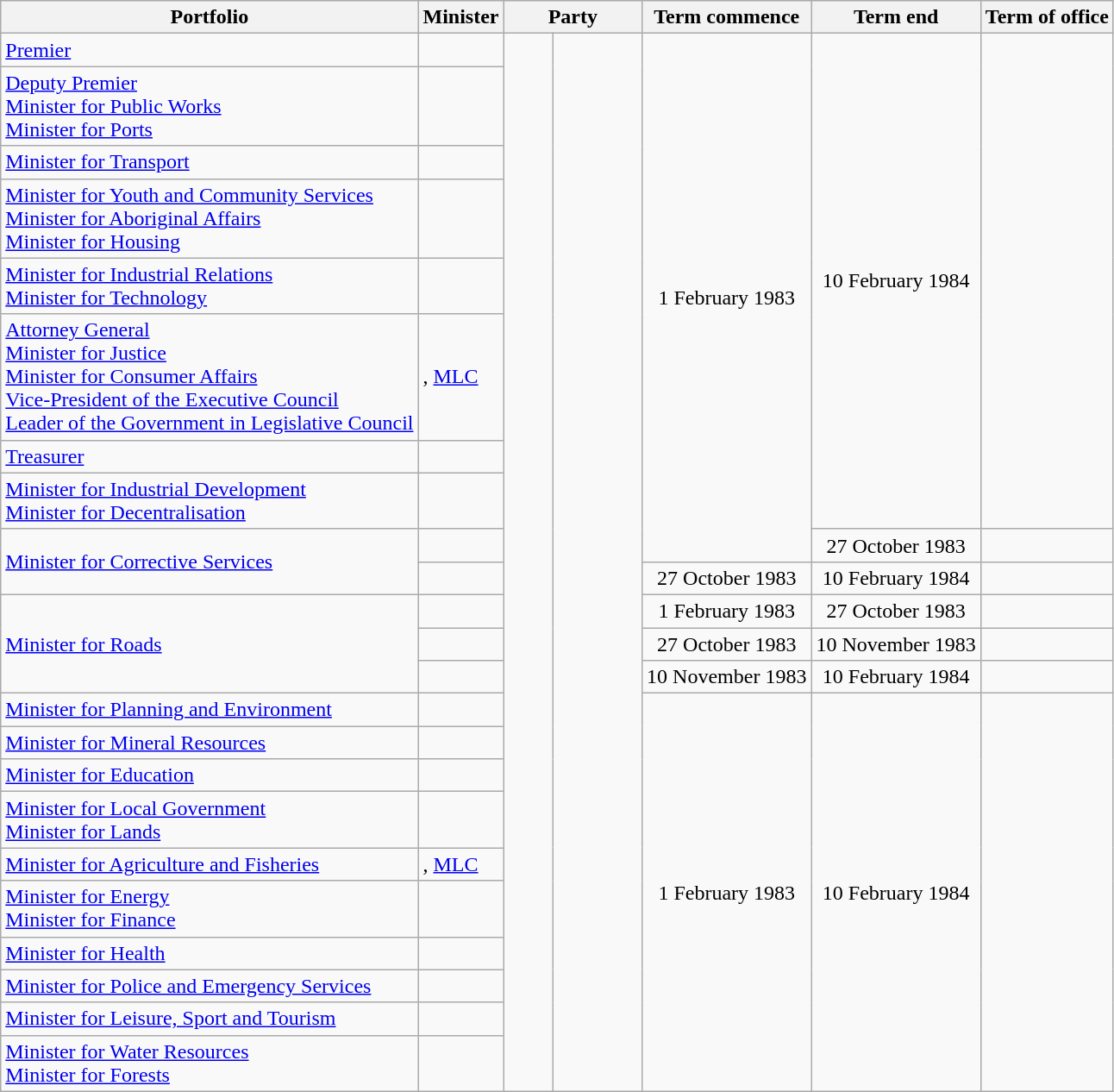<table class="wikitable sortable">
<tr>
<th>Portfolio</th>
<th>Minister</th>
<th colspan=2>Party</th>
<th>Term commence</th>
<th>Term end</th>
<th>Term of office</th>
</tr>
<tr>
<td><a href='#'>Premier</a></td>
<td></td>
<td rowspan=23 > </td>
<td rowspan=23 width=8%></td>
<td rowspan=9 align=center>1 February 1983</td>
<td rowspan=8 align=center>10 February 1984</td>
<td rowspan=8 align=right></td>
</tr>
<tr>
<td><a href='#'>Deputy Premier</a><br><a href='#'>Minister for Public Works</a><br><a href='#'>Minister for Ports</a></td>
<td></td>
</tr>
<tr>
<td><a href='#'>Minister for Transport</a></td>
<td></td>
</tr>
<tr>
<td><a href='#'>Minister for Youth and Community Services</a><br><a href='#'>Minister for Aboriginal Affairs</a><br><a href='#'>Minister for Housing</a></td>
<td></td>
</tr>
<tr>
<td><a href='#'>Minister for Industrial Relations</a><br><a href='#'>Minister for Technology</a></td>
<td></td>
</tr>
<tr>
<td><a href='#'>Attorney General</a><br><a href='#'>Minister for Justice</a><br><a href='#'>Minister for Consumer Affairs</a><br><a href='#'>Vice-President of the Executive Council</a><br><a href='#'>Leader of the Government in Legislative Council</a></td>
<td>, <a href='#'>MLC</a></td>
</tr>
<tr>
<td><a href='#'>Treasurer</a></td>
<td></td>
</tr>
<tr>
<td><a href='#'>Minister for Industrial Development</a><br><a href='#'>Minister for Decentralisation</a></td>
<td></td>
</tr>
<tr>
<td rowspan="2"><a href='#'>Minister for Corrective Services</a></td>
<td></td>
<td align=center>27 October 1983</td>
<td align=right></td>
</tr>
<tr>
<td></td>
<td align=center>27 October 1983</td>
<td align=center>10 February 1984</td>
<td align=right></td>
</tr>
<tr>
<td rowspan=3><a href='#'>Minister for Roads</a></td>
<td></td>
<td align=center>1 February 1983</td>
<td align=center>27 October 1983</td>
<td align=right></td>
</tr>
<tr>
<td></td>
<td align=center>27 October 1983</td>
<td align=center>10 November 1983</td>
<td align=right></td>
</tr>
<tr>
<td></td>
<td align=center>10 November 1983</td>
<td align=center>10 February 1984</td>
<td align=right></td>
</tr>
<tr>
<td><a href='#'>Minister for Planning and Environment</a></td>
<td></td>
<td rowspan=10 align=center>1 February 1983</td>
<td rowspan=10 align=center>10 February 1984</td>
<td rowspan=10 align=right></td>
</tr>
<tr>
<td><a href='#'>Minister for Mineral Resources</a></td>
<td></td>
</tr>
<tr>
<td><a href='#'>Minister for Education</a></td>
<td></td>
</tr>
<tr>
<td><a href='#'>Minister for Local Government</a><br><a href='#'>Minister for Lands</a></td>
<td></td>
</tr>
<tr>
<td><a href='#'>Minister for Agriculture and Fisheries</a></td>
<td>, <a href='#'>MLC</a></td>
</tr>
<tr>
<td><a href='#'>Minister for Energy</a><br><a href='#'>Minister for Finance</a></td>
<td></td>
</tr>
<tr>
<td><a href='#'>Minister for Health</a></td>
<td></td>
</tr>
<tr>
<td><a href='#'>Minister for Police and Emergency Services</a></td>
<td></td>
</tr>
<tr>
<td><a href='#'>Minister for Leisure, Sport and Tourism</a></td>
<td></td>
</tr>
<tr>
<td><a href='#'>Minister for Water Resources</a><br><a href='#'>Minister for Forests</a></td>
<td></td>
</tr>
</table>
